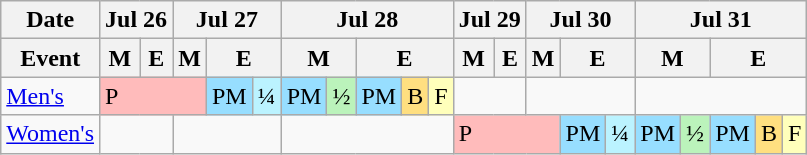<table class="wikitable olympic-schedule Rugby Sevens">
<tr>
<th>Date</th>
<th colspan="2">Jul 26</th>
<th colspan="3">Jul 27</th>
<th colspan="5">Jul 28</th>
<th colspan="2">Jul 29</th>
<th colspan="3">Jul 30</th>
<th colspan="7">Jul 31</th>
</tr>
<tr>
<th>Event</th>
<th>M</th>
<th>E</th>
<th>M</th>
<th colspan="2">E</th>
<th colspan="2">M</th>
<th colspan="3">E</th>
<th>M</th>
<th>E</th>
<th>M</th>
<th colspan="2">E</th>
<th colspan="2">M</th>
<th colspan="4">E</th>
</tr>
<tr>
<td class="event"><a href='#'>Men's</a></td>
<td colspan="3" bgcolor="#FFBBBB"  class="pool stage">P</td>
<td bgcolor="#97DEFF" class="placingmatches">PM</td>
<td bgcolor="#BBF3FF" class="quarterfinals">¼</td>
<td bgcolor="#97DEFF" class="placingmatches">PM</td>
<td bgcolor="#BBF3BB" class="semifinal">½</td>
<td bgcolor="#97DEFF" class="placingmatches">PM</td>
<td style="background-color:#FFDF80;">B</td>
<td style="background-color:#FFFFBB;">F</td>
<td colspan="2"></td>
<td colspan="3"></td>
<td colspan="5"></td>
</tr>
<tr>
<td class="event"><a href='#'>Women's</a></td>
<td colspan="2"></td>
<td colspan="3"></td>
<td colspan="5"></td>
<td colspan="3" bgcolor="#FFBBBB" class="pool stage">P</td>
<td bgcolor="#97DEFF" class="placingmatches">PM</td>
<td bgcolor="#BBF3FF" class="quarterfinals">¼</td>
<td bgcolor="#97DEFF" class="placingmatches">PM</td>
<td bgcolor="#BBF3BB" class="semifinal">½</td>
<td bgcolor="#97DEFF" class="placingmatches">PM</td>
<td style="background-color:#FFDF80;">B</td>
<td style="background-color:#FFFFBB;">F</td>
</tr>
</table>
